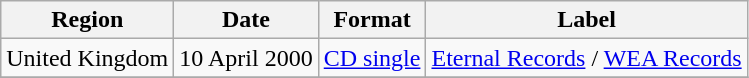<table class=wikitable>
<tr>
<th>Region</th>
<th>Date</th>
<th>Format</th>
<th>Label</th>
</tr>
<tr>
<td>United Kingdom</td>
<td>10 April 2000</td>
<td><a href='#'>CD single</a></td>
<td><a href='#'>Eternal Records</a> / <a href='#'>WEA Records</a></td>
</tr>
<tr>
</tr>
</table>
